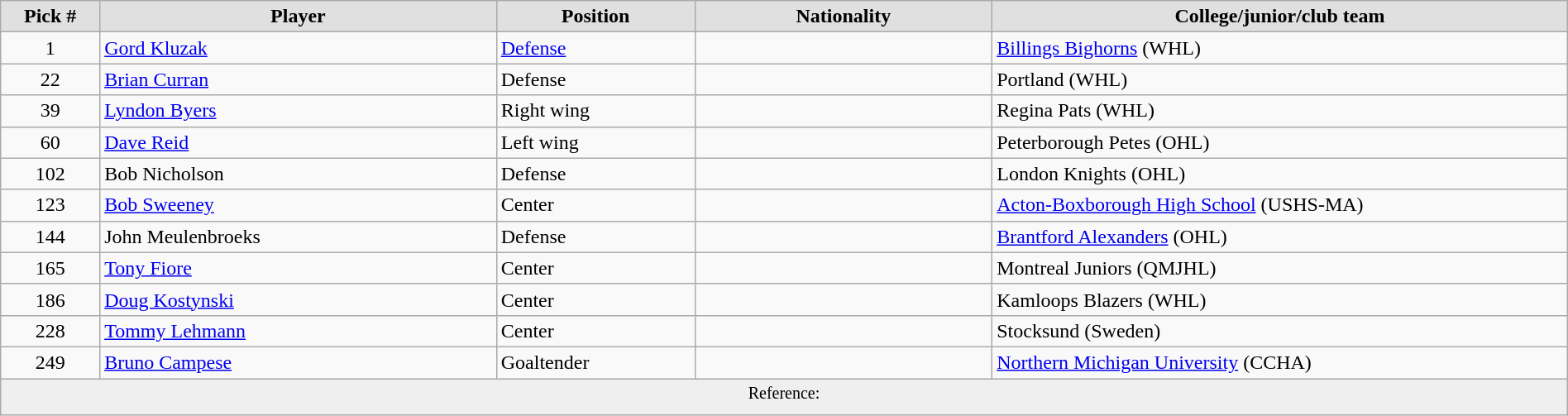<table class="wikitable" style="width: 100%">
<tr>
<th style="background:#e0e0e0;" width=5%>Pick #</th>
<th style="background:#e0e0e0;" width=20%>Player</th>
<th style="background:#e0e0e0;" width=10%>Position</th>
<th style="background:#e0e0e0;" width=15%>Nationality</th>
<th style="background:#e0e0e0;" width=29%>College/junior/club team</th>
</tr>
<tr>
<td align=center>1</td>
<td><a href='#'>Gord Kluzak</a></td>
<td><a href='#'>Defense</a></td>
<td></td>
<td><a href='#'>Billings Bighorns</a> (WHL)</td>
</tr>
<tr>
<td align=center>22</td>
<td><a href='#'>Brian Curran</a></td>
<td>Defense</td>
<td></td>
<td>Portland (WHL)</td>
</tr>
<tr>
<td align=center>39</td>
<td><a href='#'>Lyndon Byers</a></td>
<td>Right wing</td>
<td></td>
<td>Regina Pats (WHL)</td>
</tr>
<tr>
<td align=center>60</td>
<td><a href='#'>Dave Reid</a></td>
<td>Left wing</td>
<td></td>
<td>Peterborough Petes (OHL)</td>
</tr>
<tr>
<td align=center>102</td>
<td>Bob Nicholson</td>
<td>Defense</td>
<td></td>
<td>London Knights (OHL)</td>
</tr>
<tr>
<td align=center>123</td>
<td><a href='#'>Bob Sweeney</a></td>
<td>Center</td>
<td></td>
<td><a href='#'>Acton-Boxborough High School</a> (USHS-MA)</td>
</tr>
<tr>
<td align=center>144</td>
<td>John Meulenbroeks</td>
<td>Defense</td>
<td></td>
<td><a href='#'>Brantford Alexanders</a> (OHL)</td>
</tr>
<tr>
<td align=center>165</td>
<td><a href='#'>Tony Fiore</a></td>
<td>Center</td>
<td></td>
<td>Montreal Juniors (QMJHL)</td>
</tr>
<tr>
<td align=center>186</td>
<td><a href='#'>Doug Kostynski</a></td>
<td>Center</td>
<td></td>
<td>Kamloops Blazers (WHL)</td>
</tr>
<tr>
<td align=center>228</td>
<td><a href='#'>Tommy Lehmann</a></td>
<td>Center</td>
<td></td>
<td>Stocksund (Sweden)</td>
</tr>
<tr>
<td align=center>249</td>
<td><a href='#'>Bruno Campese</a></td>
<td>Goaltender</td>
<td></td>
<td><a href='#'>Northern Michigan University</a> (CCHA)</td>
</tr>
<tr>
<td align=center colspan="6" bgcolor="#efefef"><sup>Reference: </sup></td>
</tr>
</table>
